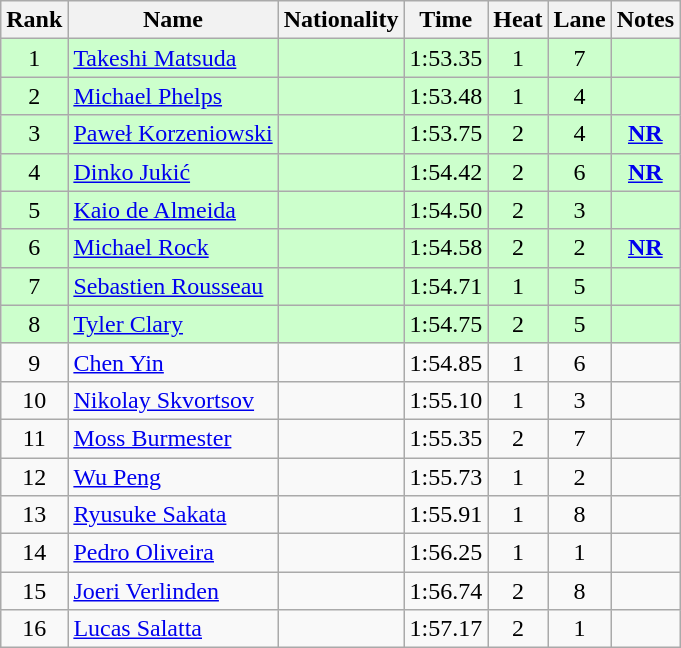<table class="wikitable sortable" style="text-align:center">
<tr>
<th>Rank</th>
<th>Name</th>
<th>Nationality</th>
<th>Time</th>
<th>Heat</th>
<th>Lane</th>
<th>Notes</th>
</tr>
<tr bgcolor=ccffcc>
<td>1</td>
<td align=left><a href='#'>Takeshi Matsuda</a></td>
<td align=left></td>
<td>1:53.35</td>
<td>1</td>
<td>7</td>
<td></td>
</tr>
<tr bgcolor=ccffcc>
<td>2</td>
<td align=left><a href='#'>Michael Phelps</a></td>
<td align=left></td>
<td>1:53.48</td>
<td>1</td>
<td>4</td>
<td></td>
</tr>
<tr bgcolor=ccffcc>
<td>3</td>
<td align=left><a href='#'>Paweł Korzeniowski</a></td>
<td align=left></td>
<td>1:53.75</td>
<td>2</td>
<td>4</td>
<td><strong><a href='#'>NR</a></strong></td>
</tr>
<tr bgcolor=ccffcc>
<td>4</td>
<td align=left><a href='#'>Dinko Jukić</a></td>
<td align=left></td>
<td>1:54.42</td>
<td>2</td>
<td>6</td>
<td><strong><a href='#'>NR</a></strong></td>
</tr>
<tr bgcolor=ccffcc>
<td>5</td>
<td align=left><a href='#'>Kaio de Almeida</a></td>
<td align=left></td>
<td>1:54.50</td>
<td>2</td>
<td>3</td>
<td></td>
</tr>
<tr bgcolor=ccffcc>
<td>6</td>
<td align=left><a href='#'>Michael Rock</a></td>
<td align=left></td>
<td>1:54.58</td>
<td>2</td>
<td>2</td>
<td><strong><a href='#'>NR</a></strong></td>
</tr>
<tr bgcolor=ccffcc>
<td>7</td>
<td align=left><a href='#'>Sebastien Rousseau</a></td>
<td align=left></td>
<td>1:54.71</td>
<td>1</td>
<td>5</td>
<td></td>
</tr>
<tr bgcolor=ccffcc>
<td>8</td>
<td align=left><a href='#'>Tyler Clary</a></td>
<td align=left></td>
<td>1:54.75</td>
<td>2</td>
<td>5</td>
<td></td>
</tr>
<tr>
<td>9</td>
<td align=left><a href='#'>Chen Yin</a></td>
<td align=left></td>
<td>1:54.85</td>
<td>1</td>
<td>6</td>
<td></td>
</tr>
<tr>
<td>10</td>
<td align=left><a href='#'>Nikolay Skvortsov</a></td>
<td align=left></td>
<td>1:55.10</td>
<td>1</td>
<td>3</td>
<td></td>
</tr>
<tr>
<td>11</td>
<td align=left><a href='#'>Moss Burmester</a></td>
<td align=left></td>
<td>1:55.35</td>
<td>2</td>
<td>7</td>
<td></td>
</tr>
<tr>
<td>12</td>
<td align=left><a href='#'>Wu Peng</a></td>
<td align=left></td>
<td>1:55.73</td>
<td>1</td>
<td>2</td>
<td></td>
</tr>
<tr>
<td>13</td>
<td align=left><a href='#'>Ryusuke Sakata</a></td>
<td align=left></td>
<td>1:55.91</td>
<td>1</td>
<td>8</td>
<td></td>
</tr>
<tr>
<td>14</td>
<td align=left><a href='#'>Pedro Oliveira</a></td>
<td align=left></td>
<td>1:56.25</td>
<td>1</td>
<td>1</td>
<td></td>
</tr>
<tr>
<td>15</td>
<td align=left><a href='#'>Joeri Verlinden</a></td>
<td align=left></td>
<td>1:56.74</td>
<td>2</td>
<td>8</td>
<td></td>
</tr>
<tr>
<td>16</td>
<td align=left><a href='#'>Lucas Salatta</a></td>
<td align=left></td>
<td>1:57.17</td>
<td>2</td>
<td>1</td>
<td></td>
</tr>
</table>
